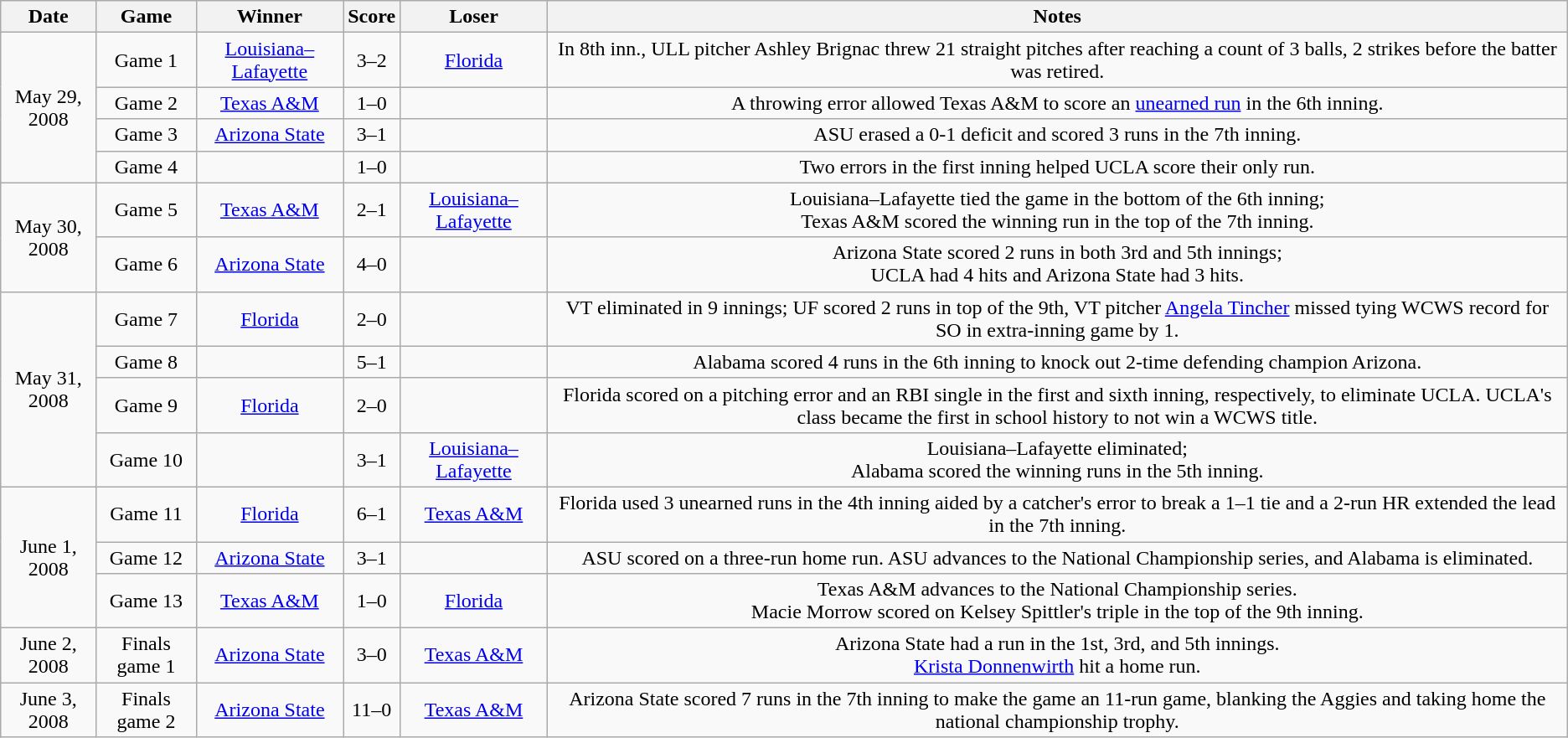<table class="wikitable">
<tr>
<th>Date</th>
<th>Game</th>
<th>Winner</th>
<th>Score</th>
<th>Loser</th>
<th>Notes</th>
</tr>
<tr align=center>
<td rowspan=4>May 29, 2008</td>
<td>Game 1</td>
<td><a href='#'>Louisiana–Lafayette</a></td>
<td>3–2</td>
<td><a href='#'>Florida</a></td>
<td>In 8th inn., ULL pitcher Ashley Brignac threw 21 straight pitches after reaching a count of 3 balls, 2 strikes before the batter was retired.</td>
</tr>
<tr align=center>
<td>Game 2</td>
<td><a href='#'>Texas A&M</a></td>
<td>1–0</td>
<td></td>
<td>A throwing error allowed Texas A&M to score an <a href='#'>unearned run</a> in the 6th inning.</td>
</tr>
<tr align=center>
<td>Game 3</td>
<td><a href='#'>Arizona State</a></td>
<td>3–1</td>
<td></td>
<td>ASU erased a 0-1 deficit and scored 3 runs in the 7th inning.</td>
</tr>
<tr align=center>
<td>Game 4</td>
<td></td>
<td>1–0</td>
<td></td>
<td>Two errors in the first inning helped UCLA score their only run.</td>
</tr>
<tr align=center>
<td rowspan=2>May 30, 2008</td>
<td>Game 5</td>
<td><a href='#'>Texas A&M</a></td>
<td>2–1</td>
<td><a href='#'>Louisiana–Lafayette</a></td>
<td>Louisiana–Lafayette tied the game in the bottom of the 6th inning; <br>Texas A&M scored the winning run in the top of the 7th inning.</td>
</tr>
<tr align=center>
<td>Game 6</td>
<td><a href='#'>Arizona State</a></td>
<td>4–0</td>
<td></td>
<td>Arizona State scored 2 runs in both 3rd and 5th innings; <br>UCLA had 4 hits and Arizona State had 3 hits.</td>
</tr>
<tr align=center>
<td rowspan=4>May 31, 2008</td>
<td>Game 7</td>
<td><a href='#'>Florida</a></td>
<td>2–0</td>
<td></td>
<td>VT eliminated in 9 innings; UF scored 2 runs in top of the 9th, VT pitcher <a href='#'>Angela Tincher</a> missed tying WCWS record for SO in extra-inning game by 1.</td>
</tr>
<tr align=center>
<td>Game 8</td>
<td></td>
<td>5–1</td>
<td></td>
<td>Alabama scored 4 runs in the 6th inning to knock out 2-time defending champion Arizona.</td>
</tr>
<tr align=center>
<td>Game 9</td>
<td><a href='#'>Florida</a></td>
<td>2–0</td>
<td></td>
<td>Florida scored on a pitching error and an RBI single in the first and sixth inning, respectively, to eliminate UCLA.  UCLA's class became the first in school history to not win a WCWS title.</td>
</tr>
<tr align=center>
<td>Game 10</td>
<td></td>
<td>3–1</td>
<td><a href='#'>Louisiana–Lafayette</a></td>
<td>Louisiana–Lafayette eliminated; <br>Alabama scored the winning runs in the 5th inning.</td>
</tr>
<tr align=center>
<td rowspan=3>June 1, 2008</td>
<td>Game 11</td>
<td><a href='#'>Florida</a></td>
<td>6–1</td>
<td><a href='#'>Texas A&M</a></td>
<td>Florida used 3 unearned runs in the 4th inning aided by a catcher's error to break a 1–1 tie and a 2-run HR extended the lead in the 7th inning.</td>
</tr>
<tr align=center>
<td>Game 12</td>
<td><a href='#'>Arizona State</a></td>
<td>3–1</td>
<td></td>
<td>ASU scored on a three-run home run. ASU advances to the National Championship series, and Alabama is eliminated.</td>
</tr>
<tr align=center>
<td>Game 13</td>
<td><a href='#'>Texas A&M</a></td>
<td>1–0</td>
<td><a href='#'>Florida</a></td>
<td>Texas A&M advances to the National Championship series. <br>Macie Morrow scored on Kelsey Spittler's triple in the top of the 9th inning.</td>
</tr>
<tr align=center>
<td>June 2, 2008</td>
<td>Finals game 1</td>
<td><a href='#'>Arizona State</a></td>
<td>3–0</td>
<td><a href='#'>Texas A&M</a></td>
<td>Arizona State had a run in the 1st, 3rd, and 5th innings.<br> <a href='#'>Krista Donnenwirth</a> hit a home run.</td>
</tr>
<tr align=center>
<td>June 3, 2008</td>
<td>Finals game 2</td>
<td><a href='#'>Arizona State</a></td>
<td>11–0</td>
<td><a href='#'>Texas A&M</a></td>
<td>Arizona State scored 7 runs in the 7th inning to make the game an 11-run game, blanking the Aggies and taking home the national championship trophy.</td>
</tr>
</table>
